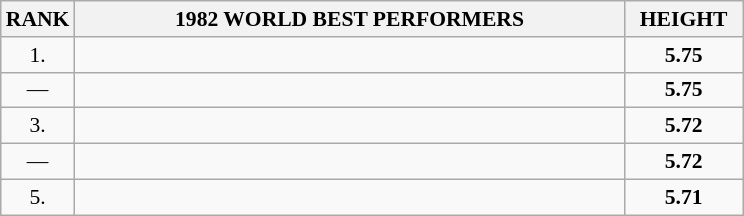<table class="wikitable" style="border-collapse: collapse; font-size: 90%;">
<tr>
<th>RANK</th>
<th align="center" style="width: 25em">1982 WORLD BEST PERFORMERS</th>
<th align="center" style="width: 5em">HEIGHT</th>
</tr>
<tr>
<td align="center">1.</td>
<td></td>
<td align="center"><strong>5.75</strong></td>
</tr>
<tr>
<td align="center">—</td>
<td></td>
<td align="center"><strong>5.75</strong></td>
</tr>
<tr>
<td align="center">3.</td>
<td></td>
<td align="center"><strong>5.72</strong></td>
</tr>
<tr>
<td align="center">—</td>
<td></td>
<td align="center"><strong>5.72</strong></td>
</tr>
<tr>
<td align="center">5.</td>
<td></td>
<td align="center"><strong>5.71</strong></td>
</tr>
</table>
